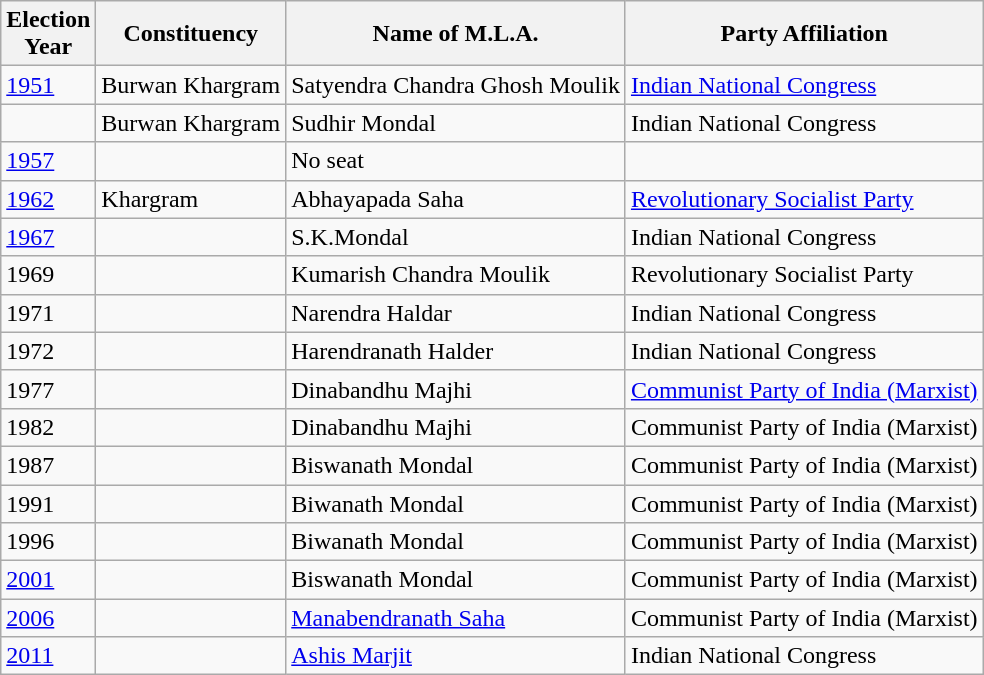<table class="wikitable sortable">
<tr>
<th>Election<br> Year</th>
<th>Constituency</th>
<th>Name of M.L.A.</th>
<th>Party Affiliation</th>
</tr>
<tr>
<td><a href='#'>1951</a></td>
<td>Burwan Khargram</td>
<td>Satyendra Chandra Ghosh Moulik</td>
<td><a href='#'>Indian National Congress</a></td>
</tr>
<tr>
<td></td>
<td>Burwan Khargram</td>
<td>Sudhir Mondal</td>
<td>Indian National Congress</td>
</tr>
<tr>
<td><a href='#'>1957</a></td>
<td></td>
<td>No seat</td>
<td></td>
</tr>
<tr>
<td><a href='#'>1962</a></td>
<td>Khargram</td>
<td>Abhayapada Saha</td>
<td><a href='#'>Revolutionary Socialist Party</a></td>
</tr>
<tr>
<td><a href='#'>1967</a></td>
<td></td>
<td>S.K.Mondal</td>
<td>Indian National Congress</td>
</tr>
<tr>
<td>1969</td>
<td></td>
<td>Kumarish Chandra Moulik</td>
<td>Revolutionary Socialist Party</td>
</tr>
<tr>
<td>1971</td>
<td></td>
<td>Narendra Haldar</td>
<td>Indian National Congress</td>
</tr>
<tr>
<td>1972</td>
<td></td>
<td>Harendranath Halder</td>
<td>Indian National Congress</td>
</tr>
<tr>
<td>1977</td>
<td></td>
<td>Dinabandhu Majhi</td>
<td><a href='#'>Communist Party of India (Marxist)</a></td>
</tr>
<tr>
<td>1982</td>
<td></td>
<td>Dinabandhu Majhi</td>
<td>Communist Party of India (Marxist)</td>
</tr>
<tr>
<td>1987</td>
<td></td>
<td>Biswanath Mondal</td>
<td>Communist Party of India (Marxist)</td>
</tr>
<tr>
<td>1991</td>
<td></td>
<td>Biwanath Mondal</td>
<td>Communist Party of India (Marxist)</td>
</tr>
<tr>
<td>1996</td>
<td></td>
<td>Biwanath Mondal</td>
<td>Communist Party of India (Marxist)</td>
</tr>
<tr>
<td><a href='#'>2001</a></td>
<td></td>
<td>Biswanath Mondal</td>
<td>Communist Party of India (Marxist)</td>
</tr>
<tr>
<td><a href='#'>2006</a></td>
<td></td>
<td><a href='#'>Manabendranath Saha</a></td>
<td>Communist Party of India (Marxist)</td>
</tr>
<tr>
<td><a href='#'>2011</a></td>
<td></td>
<td><a href='#'>Ashis Marjit</a></td>
<td>Indian National Congress</td>
</tr>
</table>
